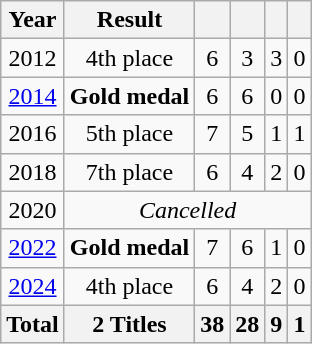<table class="wikitable" style="text-align: center;">
<tr>
<th>Year</th>
<th>Result</th>
<th></th>
<th></th>
<th></th>
<th></th>
</tr>
<tr>
<td> 2012</td>
<td>4th place</td>
<td>6</td>
<td>3</td>
<td>3</td>
<td>0</td>
</tr>
<tr>
<td> <a href='#'>2014</a></td>
<td><strong> Gold medal</strong></td>
<td>6</td>
<td>6</td>
<td>0</td>
<td>0</td>
</tr>
<tr>
<td> 2016</td>
<td>5th place</td>
<td>7</td>
<td>5</td>
<td>1</td>
<td>1</td>
</tr>
<tr>
<td> 2018</td>
<td>7th place</td>
<td>6</td>
<td>4</td>
<td>2</td>
<td>0</td>
</tr>
<tr>
<td> 2020</td>
<td colspan=5><em>Cancelled</em></td>
</tr>
<tr>
<td> <a href='#'>2022</a></td>
<td><strong> Gold medal</strong></td>
<td>7</td>
<td>6</td>
<td>1</td>
<td>0</td>
</tr>
<tr>
<td> <a href='#'>2024</a></td>
<td>4th place</td>
<td>6</td>
<td>4</td>
<td>2</td>
<td>0</td>
</tr>
<tr>
<th>Total</th>
<th>2 Titles</th>
<th>38</th>
<th>28</th>
<th>9</th>
<th>1</th>
</tr>
</table>
